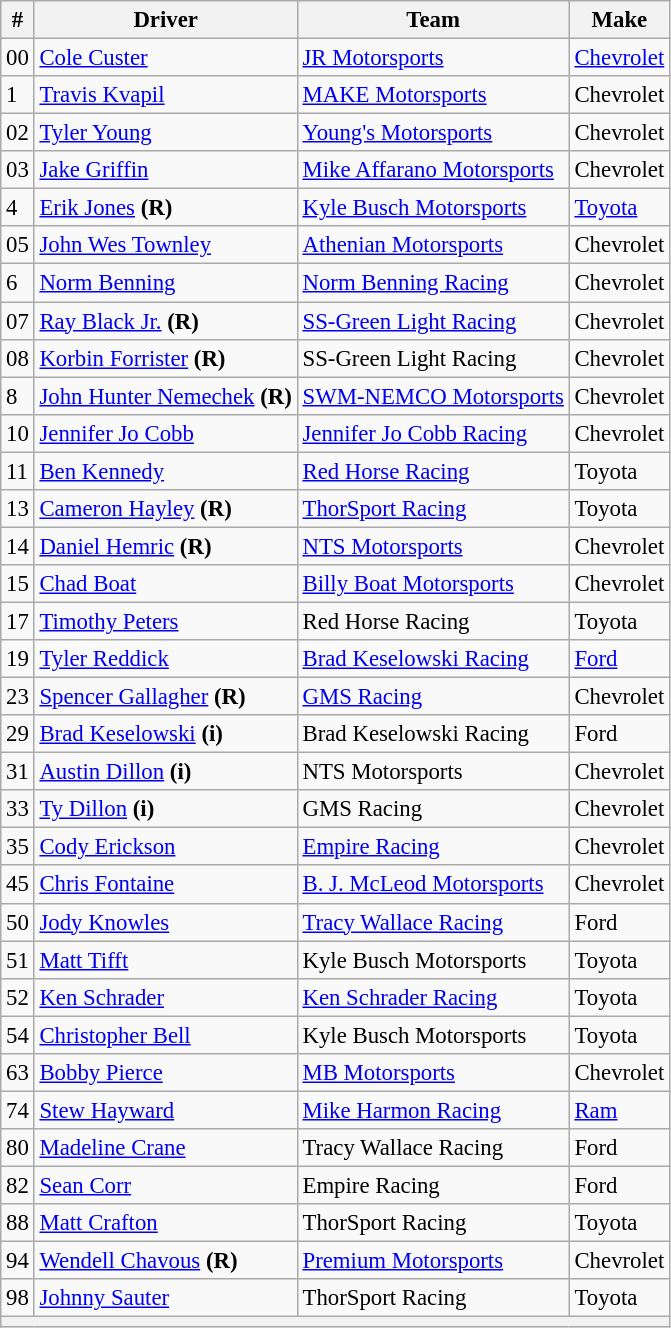<table class="wikitable" style="font-size:95%">
<tr>
<th>#</th>
<th>Driver</th>
<th>Team</th>
<th>Make</th>
</tr>
<tr>
<td>00</td>
<td><a href='#'>Cole Custer</a></td>
<td><a href='#'>JR Motorsports</a></td>
<td><a href='#'>Chevrolet</a></td>
</tr>
<tr>
<td>1</td>
<td><a href='#'>Travis Kvapil</a></td>
<td><a href='#'>MAKE Motorsports</a></td>
<td>Chevrolet</td>
</tr>
<tr>
<td>02</td>
<td><a href='#'>Tyler Young</a></td>
<td><a href='#'>Young's Motorsports</a></td>
<td>Chevrolet</td>
</tr>
<tr>
<td>03</td>
<td><a href='#'>Jake Griffin</a></td>
<td><a href='#'>Mike Affarano Motorsports</a></td>
<td>Chevrolet</td>
</tr>
<tr>
<td>4</td>
<td><a href='#'>Erik Jones</a> <strong>(R)</strong></td>
<td><a href='#'>Kyle Busch Motorsports</a></td>
<td><a href='#'>Toyota</a></td>
</tr>
<tr>
<td>05</td>
<td><a href='#'>John Wes Townley</a></td>
<td><a href='#'>Athenian Motorsports</a></td>
<td>Chevrolet</td>
</tr>
<tr>
<td>6</td>
<td><a href='#'>Norm Benning</a></td>
<td><a href='#'>Norm Benning Racing</a></td>
<td>Chevrolet</td>
</tr>
<tr>
<td>07</td>
<td><a href='#'>Ray Black Jr.</a> <strong>(R)</strong></td>
<td><a href='#'>SS-Green Light Racing</a></td>
<td>Chevrolet</td>
</tr>
<tr>
<td>08</td>
<td><a href='#'>Korbin Forrister</a> <strong>(R)</strong></td>
<td>SS-Green Light Racing</td>
<td>Chevrolet</td>
</tr>
<tr>
<td>8</td>
<td><a href='#'>John Hunter Nemechek</a> <strong>(R)</strong></td>
<td><a href='#'>SWM-NEMCO Motorsports</a></td>
<td>Chevrolet</td>
</tr>
<tr>
<td>10</td>
<td><a href='#'>Jennifer Jo Cobb</a></td>
<td><a href='#'>Jennifer Jo Cobb Racing</a></td>
<td>Chevrolet</td>
</tr>
<tr>
<td>11</td>
<td><a href='#'>Ben Kennedy</a></td>
<td><a href='#'>Red Horse Racing</a></td>
<td>Toyota</td>
</tr>
<tr>
<td>13</td>
<td><a href='#'>Cameron Hayley</a> <strong>(R)</strong></td>
<td><a href='#'>ThorSport Racing</a></td>
<td>Toyota</td>
</tr>
<tr>
<td>14</td>
<td><a href='#'>Daniel Hemric</a> <strong>(R)</strong></td>
<td><a href='#'>NTS Motorsports</a></td>
<td>Chevrolet</td>
</tr>
<tr>
<td>15</td>
<td><a href='#'>Chad Boat</a></td>
<td><a href='#'>Billy Boat Motorsports</a></td>
<td>Chevrolet</td>
</tr>
<tr>
<td>17</td>
<td><a href='#'>Timothy Peters</a></td>
<td>Red Horse Racing</td>
<td>Toyota</td>
</tr>
<tr>
<td>19</td>
<td><a href='#'>Tyler Reddick</a></td>
<td><a href='#'>Brad Keselowski Racing</a></td>
<td><a href='#'>Ford</a></td>
</tr>
<tr>
<td>23</td>
<td><a href='#'>Spencer Gallagher</a> <strong>(R)</strong></td>
<td><a href='#'>GMS Racing</a></td>
<td>Chevrolet</td>
</tr>
<tr>
<td>29</td>
<td><a href='#'>Brad Keselowski</a> <strong>(i)</strong></td>
<td>Brad Keselowski Racing</td>
<td>Ford</td>
</tr>
<tr>
<td>31</td>
<td><a href='#'>Austin Dillon</a> <strong>(i)</strong></td>
<td>NTS Motorsports</td>
<td>Chevrolet</td>
</tr>
<tr>
<td>33</td>
<td><a href='#'>Ty Dillon</a> <strong>(i)</strong></td>
<td>GMS Racing</td>
<td>Chevrolet</td>
</tr>
<tr>
<td>35</td>
<td><a href='#'>Cody Erickson</a></td>
<td><a href='#'>Empire Racing</a></td>
<td>Chevrolet</td>
</tr>
<tr>
<td>45</td>
<td><a href='#'>Chris Fontaine</a></td>
<td><a href='#'>B. J. McLeod Motorsports</a></td>
<td>Chevrolet</td>
</tr>
<tr>
<td>50</td>
<td><a href='#'>Jody Knowles</a></td>
<td><a href='#'>Tracy Wallace Racing</a></td>
<td>Ford</td>
</tr>
<tr>
<td>51</td>
<td><a href='#'>Matt Tifft</a></td>
<td>Kyle Busch Motorsports</td>
<td>Toyota</td>
</tr>
<tr>
<td>52</td>
<td><a href='#'>Ken Schrader</a></td>
<td><a href='#'>Ken Schrader Racing</a></td>
<td>Toyota</td>
</tr>
<tr>
<td>54</td>
<td><a href='#'>Christopher Bell</a></td>
<td>Kyle Busch Motorsports</td>
<td>Toyota</td>
</tr>
<tr>
<td>63</td>
<td><a href='#'>Bobby Pierce</a></td>
<td><a href='#'>MB Motorsports</a></td>
<td>Chevrolet</td>
</tr>
<tr>
<td>74</td>
<td><a href='#'>Stew Hayward</a></td>
<td><a href='#'>Mike Harmon Racing</a></td>
<td><a href='#'>Ram</a></td>
</tr>
<tr>
<td>80</td>
<td><a href='#'>Madeline Crane</a></td>
<td>Tracy Wallace Racing</td>
<td>Ford</td>
</tr>
<tr>
<td>82</td>
<td><a href='#'>Sean Corr</a></td>
<td>Empire Racing</td>
<td>Ford</td>
</tr>
<tr>
<td>88</td>
<td><a href='#'>Matt Crafton</a></td>
<td>ThorSport Racing</td>
<td>Toyota</td>
</tr>
<tr>
<td>94</td>
<td><a href='#'>Wendell Chavous</a> <strong>(R)</strong></td>
<td><a href='#'>Premium Motorsports</a></td>
<td>Chevrolet</td>
</tr>
<tr>
<td>98</td>
<td><a href='#'>Johnny Sauter</a></td>
<td>ThorSport Racing</td>
<td>Toyota</td>
</tr>
<tr>
<th colspan="4"></th>
</tr>
</table>
